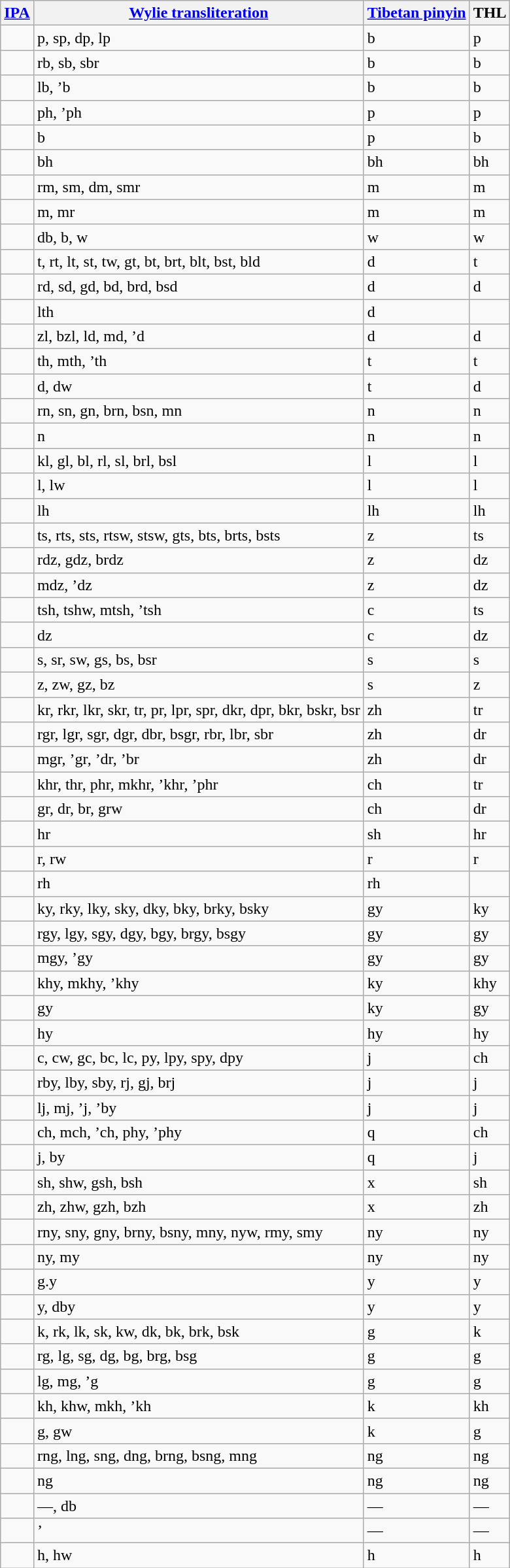<table class="wikitable">
<tr>
<th><a href='#'>IPA</a></th>
<th><a href='#'>Wylie transliteration</a></th>
<th><strong><a href='#'>Tibetan pinyin</a></strong></th>
<th>THL</th>
</tr>
<tr ---->
<td></td>
<td>p, sp, dp, lp</td>
<td>b</td>
<td>p</td>
</tr>
<tr ---->
<td></td>
<td>rb, sb, sbr</td>
<td>b</td>
<td>b</td>
</tr>
<tr ---->
<td></td>
<td>lb, ’b</td>
<td>b</td>
<td>b</td>
</tr>
<tr ---->
<td></td>
<td>ph, ’ph</td>
<td>p</td>
<td>p</td>
</tr>
<tr ---->
<td></td>
<td>b</td>
<td>p</td>
<td>b</td>
</tr>
<tr ---->
<td></td>
<td>bh</td>
<td>bh</td>
<td>bh</td>
</tr>
<tr ---->
<td></td>
<td>rm, sm, dm, smr</td>
<td>m</td>
<td>m</td>
</tr>
<tr ---->
<td></td>
<td>m, mr</td>
<td>m</td>
<td>m</td>
</tr>
<tr ---->
<td></td>
<td>db, b, w</td>
<td>w</td>
<td>w</td>
</tr>
<tr ---->
<td></td>
<td>t, rt, lt, st, tw, gt, bt, brt, blt, bst, bld</td>
<td>d</td>
<td>t</td>
</tr>
<tr ---->
<td></td>
<td>rd, sd, gd, bd, brd, bsd</td>
<td>d</td>
<td>d</td>
</tr>
<tr ---->
<td></td>
<td>lth</td>
<td>d</td>
<td></td>
</tr>
<tr ---->
<td></td>
<td>zl, bzl, ld, md, ’d</td>
<td>d</td>
<td>d</td>
</tr>
<tr ---->
<td></td>
<td>th, mth, ’th</td>
<td>t</td>
<td>t</td>
</tr>
<tr ---->
<td></td>
<td>d, dw</td>
<td>t</td>
<td>d</td>
</tr>
<tr ---->
<td></td>
<td>rn, sn, gn, brn, bsn, mn</td>
<td>n</td>
<td>n</td>
</tr>
<tr ---->
<td></td>
<td>n</td>
<td>n</td>
<td>n</td>
</tr>
<tr ---->
<td></td>
<td>kl, gl, bl, rl, sl, brl, bsl</td>
<td>l</td>
<td>l</td>
</tr>
<tr ---->
<td></td>
<td>l, lw</td>
<td>l</td>
<td>l</td>
</tr>
<tr ---->
<td></td>
<td>lh</td>
<td>lh</td>
<td>lh</td>
</tr>
<tr ---->
<td></td>
<td>ts, rts, sts, rtsw, stsw, gts, bts, brts, bsts</td>
<td>z</td>
<td>ts</td>
</tr>
<tr ---->
<td></td>
<td>rdz, gdz, brdz</td>
<td>z</td>
<td>dz</td>
</tr>
<tr ---->
<td></td>
<td>mdz, ’dz</td>
<td>z</td>
<td>dz</td>
</tr>
<tr ---->
<td></td>
<td>tsh, tshw, mtsh, ’tsh</td>
<td>c</td>
<td>ts</td>
</tr>
<tr ---->
<td></td>
<td>dz</td>
<td>c</td>
<td>dz</td>
</tr>
<tr ---->
<td></td>
<td>s, sr, sw, gs, bs, bsr</td>
<td>s</td>
<td>s</td>
</tr>
<tr ---->
<td></td>
<td>z, zw, gz, bz</td>
<td>s</td>
<td>z</td>
</tr>
<tr ---->
<td></td>
<td>kr, rkr, lkr, skr, tr, pr, lpr, spr, dkr, dpr, bkr, bskr, bsr</td>
<td>zh</td>
<td>tr</td>
</tr>
<tr ---->
<td></td>
<td>rgr, lgr, sgr, dgr, dbr, bsgr, rbr, lbr, sbr</td>
<td>zh</td>
<td>dr</td>
</tr>
<tr ---->
<td></td>
<td>mgr, ’gr, ’dr, ’br</td>
<td>zh</td>
<td>dr</td>
</tr>
<tr ---->
<td></td>
<td>khr, thr, phr, mkhr, ’khr, ’phr</td>
<td>ch</td>
<td>tr</td>
</tr>
<tr ---->
<td></td>
<td>gr, dr, br, grw</td>
<td>ch</td>
<td>dr</td>
</tr>
<tr ---->
<td></td>
<td>hr</td>
<td>sh</td>
<td>hr</td>
</tr>
<tr ---->
<td></td>
<td>r, rw</td>
<td>r</td>
<td>r</td>
</tr>
<tr ---->
<td></td>
<td>rh</td>
<td>rh</td>
<td></td>
</tr>
<tr ---->
<td></td>
<td>ky, rky, lky, sky, dky, bky, brky, bsky</td>
<td>gy</td>
<td>ky</td>
</tr>
<tr ---->
<td></td>
<td>rgy, lgy, sgy, dgy, bgy, brgy, bsgy</td>
<td>gy</td>
<td>gy</td>
</tr>
<tr ---->
<td></td>
<td>mgy, ’gy</td>
<td>gy</td>
<td>gy</td>
</tr>
<tr ---->
<td></td>
<td>khy, mkhy, ’khy</td>
<td>ky</td>
<td>khy</td>
</tr>
<tr ---->
<td></td>
<td>gy</td>
<td>ky</td>
<td>gy</td>
</tr>
<tr ---->
<td></td>
<td>hy</td>
<td>hy</td>
<td>hy</td>
</tr>
<tr ---->
<td></td>
<td>c, cw, gc, bc, lc, py, lpy, spy, dpy</td>
<td>j</td>
<td>ch</td>
</tr>
<tr ---->
<td></td>
<td>rby, lby, sby, rj, gj, brj</td>
<td>j</td>
<td>j</td>
</tr>
<tr ---->
<td></td>
<td>lj, mj, ’j, ’by</td>
<td>j</td>
<td>j</td>
</tr>
<tr ---->
<td></td>
<td>ch, mch, ’ch, phy, ’phy</td>
<td>q</td>
<td>ch</td>
</tr>
<tr ---->
<td></td>
<td>j, by</td>
<td>q</td>
<td>j</td>
</tr>
<tr ---->
<td></td>
<td>sh, shw, gsh, bsh</td>
<td>x</td>
<td>sh</td>
</tr>
<tr ---->
<td></td>
<td>zh, zhw, gzh, bzh</td>
<td>x</td>
<td>zh</td>
</tr>
<tr ---->
<td></td>
<td>rny, sny, gny, brny, bsny, mny, nyw, rmy, smy</td>
<td>ny</td>
<td>ny</td>
</tr>
<tr ---->
<td></td>
<td>ny, my</td>
<td>ny</td>
<td>ny</td>
</tr>
<tr ---->
<td></td>
<td>g.y</td>
<td>y</td>
<td>y</td>
</tr>
<tr ---->
<td></td>
<td>y, dby</td>
<td>y</td>
<td>y</td>
</tr>
<tr ---->
<td></td>
<td>k, rk, lk, sk, kw, dk, bk, brk, bsk</td>
<td>g</td>
<td>k</td>
</tr>
<tr ---->
<td></td>
<td>rg, lg, sg, dg, bg, brg, bsg</td>
<td>g</td>
<td>g</td>
</tr>
<tr ---->
<td></td>
<td>lg, mg, ’g</td>
<td>g</td>
<td>g</td>
</tr>
<tr ---->
<td></td>
<td>kh, khw, mkh, ’kh</td>
<td>k</td>
<td>kh</td>
</tr>
<tr ---->
<td></td>
<td>g, gw</td>
<td>k</td>
<td>g</td>
</tr>
<tr ---->
<td></td>
<td>rng, lng, sng, dng, brng, bsng, mng</td>
<td>ng</td>
<td>ng</td>
</tr>
<tr ---->
<td></td>
<td>ng</td>
<td>ng</td>
<td>ng</td>
</tr>
<tr ---->
<td></td>
<td>—, db</td>
<td>—</td>
<td>—</td>
</tr>
<tr ---->
<td></td>
<td>’</td>
<td>—</td>
<td>—</td>
</tr>
<tr ---->
<td></td>
<td>h, hw</td>
<td>h</td>
<td>h</td>
</tr>
</table>
